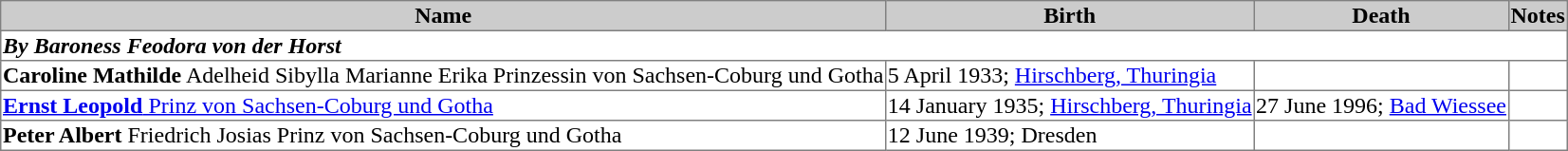<table border="1" style="border-collapse: collapse;">
<tr bgcolor="#cccccc">
<th>Name</th>
<th>Birth</th>
<th>Death</th>
<th>Notes</th>
</tr>
<tr>
<td colspan=4><strong><em>By Baroness Feodora von der Horst</em></strong></td>
</tr>
<tr>
<td><strong>Caroline Mathilde</strong> Adelheid Sibylla Marianne Erika Prinzessin von Sachsen-Coburg und Gotha</td>
<td>5 April 1933; <a href='#'>Hirschberg, Thuringia</a></td>
<td></td>
<td></td>
</tr>
<tr>
<td><a href='#'><strong>Ernst Leopold</strong> Prinz von Sachsen-Coburg und Gotha</a></td>
<td>14 January 1935; <a href='#'>Hirschberg, Thuringia</a></td>
<td>27 June 1996; <a href='#'>Bad Wiessee</a></td>
<td></td>
</tr>
<tr>
<td><strong>Peter Albert</strong> Friedrich Josias Prinz von Sachsen-Coburg und Gotha</td>
<td>12 June 1939; Dresden</td>
<td></td>
<td></td>
</tr>
</table>
